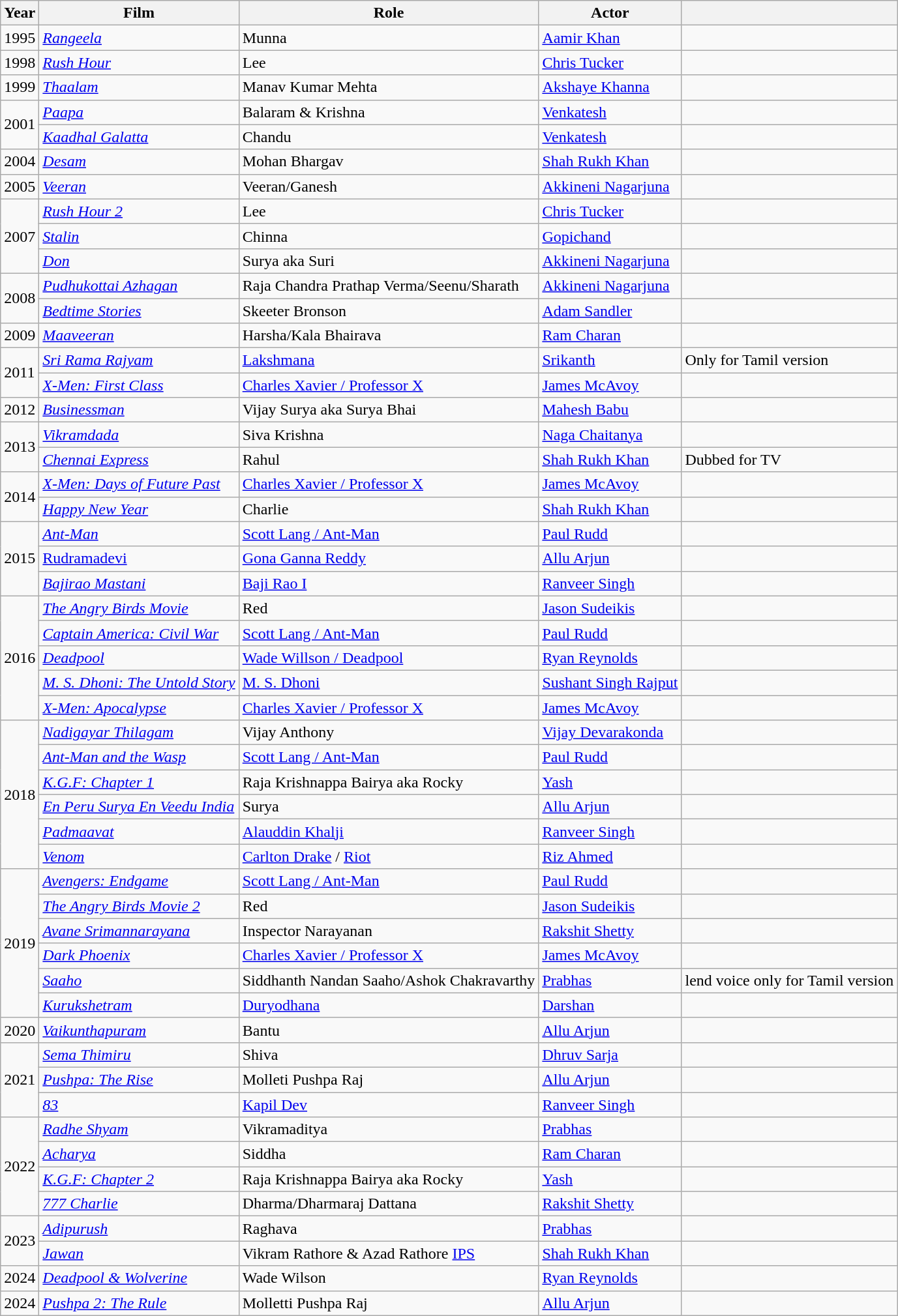<table class="wikitable">
<tr>
<th>Year</th>
<th>Film</th>
<th>Role</th>
<th>Actor</th>
<th class="unsoetable"></th>
</tr>
<tr>
<td>1995</td>
<td><em><a href='#'>Rangeela</a></em></td>
<td>Munna</td>
<td><a href='#'>Aamir Khan</a></td>
<td></td>
</tr>
<tr>
<td>1998</td>
<td><em><a href='#'>Rush Hour</a></em></td>
<td>Lee</td>
<td><a href='#'>Chris Tucker</a></td>
<td></td>
</tr>
<tr>
<td>1999</td>
<td><em><a href='#'>Thaalam</a></em></td>
<td>Manav Kumar Mehta</td>
<td><a href='#'>Akshaye Khanna</a></td>
<td></td>
</tr>
<tr>
<td rowspan="2">2001</td>
<td><a href='#'><em>Paapa</em></a></td>
<td>Balaram & Krishna</td>
<td><a href='#'>Venkatesh</a></td>
<td></td>
</tr>
<tr>
<td><em><a href='#'>Kaadhal Galatta</a></em></td>
<td>Chandu</td>
<td><a href='#'>Venkatesh</a></td>
<td></td>
</tr>
<tr>
<td>2004</td>
<td><em><a href='#'>Desam</a></em></td>
<td>Mohan Bhargav</td>
<td><a href='#'>Shah Rukh Khan</a></td>
<td></td>
</tr>
<tr>
<td>2005</td>
<td><em><a href='#'>Veeran</a></em></td>
<td>Veeran/Ganesh</td>
<td><a href='#'>Akkineni Nagarjuna</a></td>
<td></td>
</tr>
<tr>
<td rowspan="3">2007</td>
<td><em><a href='#'>Rush Hour 2</a></em></td>
<td>Lee</td>
<td><a href='#'>Chris Tucker</a></td>
<td></td>
</tr>
<tr>
<td><em><a href='#'>Stalin</a></em></td>
<td>Chinna</td>
<td><a href='#'>Gopichand</a></td>
<td></td>
</tr>
<tr>
<td><em><a href='#'>Don</a></em></td>
<td>Surya aka Suri</td>
<td><a href='#'>Akkineni Nagarjuna</a></td>
<td></td>
</tr>
<tr>
<td rowspan="2">2008</td>
<td><em><a href='#'>Pudhukottai Azhagan</a></em></td>
<td>Raja Chandra Prathap Verma/Seenu/Sharath</td>
<td><a href='#'>Akkineni Nagarjuna</a></td>
<td></td>
</tr>
<tr>
<td><em><a href='#'>Bedtime Stories</a></em></td>
<td>Skeeter Bronson</td>
<td><a href='#'>Adam Sandler</a></td>
<td></td>
</tr>
<tr>
<td>2009</td>
<td><em><a href='#'>Maaveeran</a></em></td>
<td>Harsha/Kala Bhairava</td>
<td><a href='#'>Ram Charan</a></td>
<td></td>
</tr>
<tr>
<td rowspan="2">2011</td>
<td><em><a href='#'>Sri Rama Rajyam</a></em></td>
<td><a href='#'>Lakshmana</a></td>
<td><a href='#'>Srikanth</a></td>
<td>Only for Tamil version</td>
</tr>
<tr>
<td><em><a href='#'>X-Men: First Class</a></em></td>
<td><a href='#'>Charles Xavier / Professor X</a></td>
<td><a href='#'>James McAvoy</a></td>
<td></td>
</tr>
<tr>
<td>2012</td>
<td><em><a href='#'>Businessman</a></em></td>
<td>Vijay Surya aka Surya Bhai</td>
<td><a href='#'>Mahesh Babu</a></td>
<td></td>
</tr>
<tr>
<td rowspan="2">2013</td>
<td><a href='#'><em>Vikramdada</em></a></td>
<td>Siva Krishna</td>
<td><a href='#'>Naga Chaitanya</a></td>
<td></td>
</tr>
<tr>
<td><em><a href='#'>Chennai Express</a></em></td>
<td>Rahul</td>
<td><a href='#'>Shah Rukh Khan</a></td>
<td>Dubbed for TV</td>
</tr>
<tr>
<td rowspan="2">2014</td>
<td><em><a href='#'>X-Men: Days of Future Past</a></em></td>
<td><a href='#'>Charles Xavier / Professor X</a></td>
<td><a href='#'>James McAvoy</a></td>
<td></td>
</tr>
<tr>
<td><em><a href='#'>Happy New Year</a></em></td>
<td>Charlie</td>
<td><a href='#'>Shah Rukh Khan</a></td>
<td></td>
</tr>
<tr>
<td rowspan="3">2015</td>
<td><em><a href='#'>Ant-Man</a></em></td>
<td><a href='#'>Scott Lang / Ant-Man</a></td>
<td><a href='#'>Paul Rudd</a></td>
<td></td>
</tr>
<tr>
<td><a href='#'>Rudramadevi</a></td>
<td><a href='#'>Gona Ganna Reddy</a></td>
<td><a href='#'>Allu Arjun</a></td>
<td></td>
</tr>
<tr>
<td><em><a href='#'>Bajirao Mastani</a></em></td>
<td><a href='#'>Baji Rao I</a></td>
<td><a href='#'>Ranveer Singh</a></td>
<td></td>
</tr>
<tr>
<td rowspan="5">2016</td>
<td><em><a href='#'>The Angry Birds Movie</a></em></td>
<td>Red</td>
<td><a href='#'>Jason Sudeikis</a></td>
<td></td>
</tr>
<tr>
<td><em><a href='#'>Captain America: Civil War</a></em></td>
<td><a href='#'>Scott Lang / Ant-Man</a></td>
<td><a href='#'>Paul Rudd</a></td>
<td></td>
</tr>
<tr>
<td><em><a href='#'>Deadpool</a></em></td>
<td><a href='#'>Wade Willson / Deadpool</a></td>
<td><a href='#'>Ryan Reynolds</a></td>
<td></td>
</tr>
<tr>
<td><em><a href='#'>M. S. Dhoni: The Untold Story</a></em></td>
<td><a href='#'>M. S. Dhoni</a></td>
<td><a href='#'>Sushant Singh Rajput</a></td>
<td></td>
</tr>
<tr>
<td><em><a href='#'>X-Men: Apocalypse</a></em></td>
<td><a href='#'>Charles Xavier / Professor X</a></td>
<td><a href='#'>James McAvoy</a></td>
<td></td>
</tr>
<tr>
<td rowspan="6">2018</td>
<td><em><a href='#'>Nadigayar Thilagam</a></em></td>
<td>Vijay Anthony</td>
<td><a href='#'>Vijay Devarakonda</a></td>
<td></td>
</tr>
<tr>
<td><em><a href='#'>Ant-Man and the Wasp</a></em></td>
<td><a href='#'>Scott Lang / Ant-Man</a></td>
<td><a href='#'>Paul Rudd</a></td>
<td></td>
</tr>
<tr>
<td><em><a href='#'>K.G.F: Chapter 1</a></em></td>
<td>Raja Krishnappa Bairya aka Rocky</td>
<td><a href='#'>Yash</a></td>
<td></td>
</tr>
<tr>
<td><em><a href='#'>En Peru Surya En Veedu India</a></em></td>
<td>Surya</td>
<td><a href='#'>Allu Arjun</a></td>
<td></td>
</tr>
<tr>
<td><em><a href='#'>Padmaavat</a></em></td>
<td><a href='#'>Alauddin Khalji</a></td>
<td><a href='#'>Ranveer Singh</a></td>
<td></td>
</tr>
<tr>
<td><em><a href='#'>Venom</a></em></td>
<td><a href='#'>Carlton Drake</a> / <a href='#'>Riot</a></td>
<td><a href='#'>Riz Ahmed</a></td>
<td></td>
</tr>
<tr>
<td rowspan="6">2019</td>
<td><em><a href='#'>Avengers: Endgame</a></em></td>
<td><a href='#'>Scott Lang / Ant-Man</a></td>
<td><a href='#'>Paul Rudd</a></td>
<td></td>
</tr>
<tr>
<td><em><a href='#'>The Angry Birds Movie 2</a></em></td>
<td>Red</td>
<td><a href='#'>Jason Sudeikis</a></td>
<td></td>
</tr>
<tr>
<td><em><a href='#'>Avane Srimannarayana</a></em></td>
<td>Inspector Narayanan</td>
<td><a href='#'>Rakshit Shetty</a></td>
<td></td>
</tr>
<tr>
<td><em><a href='#'>Dark Phoenix</a></em></td>
<td><a href='#'>Charles Xavier / Professor X</a></td>
<td><a href='#'>James McAvoy</a></td>
<td></td>
</tr>
<tr>
<td><em><a href='#'>Saaho</a></em></td>
<td>Siddhanth Nandan Saaho/Ashok Chakravarthy</td>
<td><a href='#'>Prabhas</a></td>
<td>lend voice only for Tamil version</td>
</tr>
<tr>
<td><em><a href='#'>Kurukshetram</a></em></td>
<td><a href='#'>Duryodhana</a></td>
<td><a href='#'>Darshan</a></td>
<td></td>
</tr>
<tr>
<td>2020</td>
<td><em><a href='#'>Vaikunthapuram</a></em></td>
<td>Bantu</td>
<td><a href='#'>Allu Arjun</a></td>
<td></td>
</tr>
<tr>
<td rowspan="3">2021</td>
<td><em><a href='#'>Sema Thimiru</a></em></td>
<td>Shiva</td>
<td><a href='#'>Dhruv Sarja</a></td>
<td></td>
</tr>
<tr>
<td><em><a href='#'>Pushpa: The Rise</a></em></td>
<td>Molleti Pushpa Raj</td>
<td><a href='#'>Allu Arjun</a></td>
<td></td>
</tr>
<tr>
<td><em><a href='#'>83</a></em></td>
<td><a href='#'>Kapil Dev</a></td>
<td><a href='#'>Ranveer Singh</a></td>
<td></td>
</tr>
<tr>
<td rowspan="4">2022</td>
<td><em><a href='#'>Radhe Shyam</a></em></td>
<td>Vikramaditya</td>
<td><a href='#'>Prabhas</a></td>
<td></td>
</tr>
<tr>
<td><em><a href='#'>Acharya</a></em></td>
<td>Siddha</td>
<td><a href='#'>Ram Charan</a></td>
<td></td>
</tr>
<tr>
<td><em><a href='#'>K.G.F: Chapter 2</a></em></td>
<td>Raja Krishnappa Bairya aka Rocky</td>
<td><a href='#'>Yash</a></td>
<td></td>
</tr>
<tr>
<td><em><a href='#'>777 Charlie</a></em></td>
<td>Dharma/Dharmaraj Dattana</td>
<td><a href='#'>Rakshit Shetty</a></td>
<td></td>
</tr>
<tr>
<td rowspan=2>2023</td>
<td><em><a href='#'>Adipurush</a></em></td>
<td>Raghava</td>
<td><a href='#'>Prabhas</a></td>
<td></td>
</tr>
<tr>
<td><em><a href='#'>Jawan</a></em></td>
<td>Vikram Rathore & Azad Rathore <a href='#'>IPS</a></td>
<td><a href='#'>Shah Rukh Khan</a></td>
<td></td>
</tr>
<tr>
<td>2024</td>
<td><em><a href='#'>Deadpool & Wolverine</a></em></td>
<td>Wade Wilson</td>
<td><a href='#'>Ryan Reynolds</a></td>
<td></td>
</tr>
<tr>
<td>2024</td>
<td><em><a href='#'>Pushpa 2: The Rule</a></em></td>
<td>Molletti Pushpa Raj</td>
<td><a href='#'>Allu Arjun</a></td>
<td></td>
</tr>
</table>
